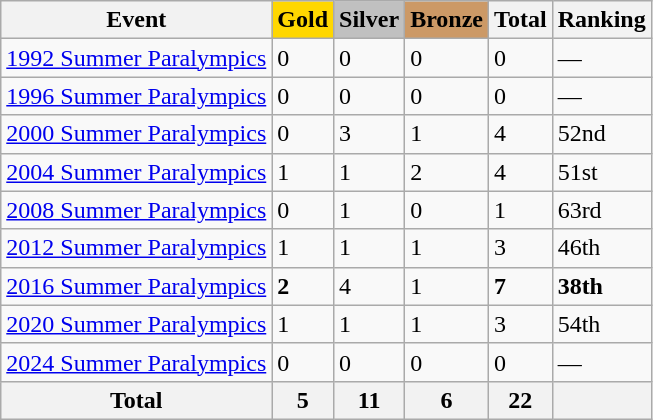<table class="wikitable">
<tr>
<th>Event</th>
<td style="background:gold; font-weight:bold;">Gold</td>
<td style="background:silver; font-weight:bold;">Silver</td>
<td style="background:#cc9966; font-weight:bold;">Bronze</td>
<th>Total</th>
<th>Ranking</th>
</tr>
<tr>
<td><a href='#'>1992 Summer Paralympics</a></td>
<td>0</td>
<td>0</td>
<td>0</td>
<td>0</td>
<td>—</td>
</tr>
<tr>
<td><a href='#'>1996 Summer Paralympics</a></td>
<td>0</td>
<td>0</td>
<td>0</td>
<td>0</td>
<td>—</td>
</tr>
<tr>
<td><a href='#'>2000 Summer Paralympics</a></td>
<td>0</td>
<td>3</td>
<td>1</td>
<td>4</td>
<td>52nd</td>
</tr>
<tr>
<td><a href='#'>2004 Summer Paralympics</a></td>
<td>1</td>
<td>1</td>
<td>2</td>
<td>4</td>
<td>51st</td>
</tr>
<tr>
<td><a href='#'>2008 Summer Paralympics</a></td>
<td>0</td>
<td>1</td>
<td>0</td>
<td>1</td>
<td>63rd</td>
</tr>
<tr>
<td><a href='#'>2012 Summer Paralympics</a></td>
<td>1</td>
<td>1</td>
<td>1</td>
<td>3</td>
<td>46th</td>
</tr>
<tr>
<td><a href='#'>2016 Summer Paralympics</a></td>
<td><strong>2</strong></td>
<td>4</td>
<td>1</td>
<td><strong>7</strong></td>
<td><strong>38th</strong></td>
</tr>
<tr>
<td><a href='#'>2020 Summer Paralympics</a></td>
<td>1</td>
<td>1</td>
<td>1</td>
<td>3</td>
<td>54th</td>
</tr>
<tr>
<td><a href='#'>2024 Summer Paralympics</a></td>
<td>0</td>
<td>0</td>
<td>0</td>
<td>0</td>
<td>—</td>
</tr>
<tr>
<th>Total</th>
<th>5</th>
<th>11</th>
<th>6</th>
<th>22</th>
<th></th>
</tr>
</table>
